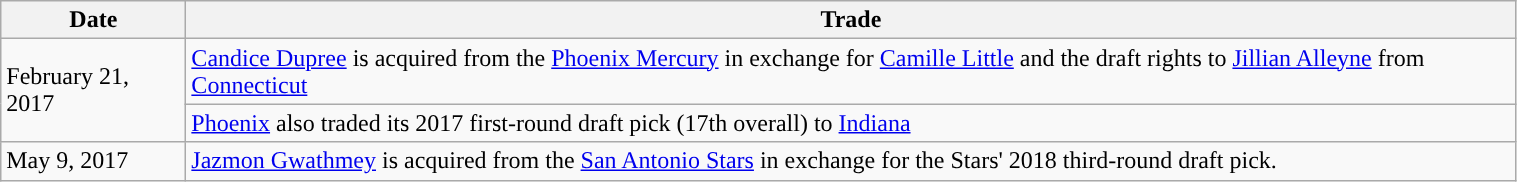<table class="wikitable" style="width:80%" style="width:80%; text-align: center;">
<tr>
<th>Date</th>
<th>Trade</th>
</tr>
<tr>
<td rowspan=2>February 21, 2017</td>
<td><a href='#'>Candice Dupree</a> is acquired from the <a href='#'>Phoenix Mercury</a> in exchange for <a href='#'>Camille Little</a> and the draft rights to <a href='#'>Jillian Alleyne</a> from <a href='#'>Connecticut</a></td>
</tr>
<tr>
<td><a href='#'>Phoenix</a> also traded its 2017 first-round draft pick (17th overall) to <a href='#'>Indiana</a></td>
</tr>
<tr>
<td>May 9, 2017</td>
<td><a href='#'>Jazmon Gwathmey</a> is acquired from the <a href='#'>San Antonio Stars</a> in exchange for the Stars' 2018 third-round draft pick.</td>
</tr>
</table>
